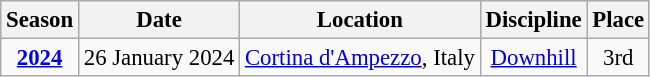<table class="wikitable" style="text-align:center; font-size:95%;">
<tr>
<th>Season</th>
<th>Date</th>
<th>Location</th>
<th>Discipline</th>
<th>Place</th>
</tr>
<tr>
<td rowspan=1><strong><a href='#'>2024</a></strong></td>
<td align=right>26 January 2024</td>
<td align=left> <a href='#'>Cortina d'Ampezzo</a>, Italy</td>
<td><a href='#'>Downhill</a></td>
<td>3rd</td>
</tr>
</table>
